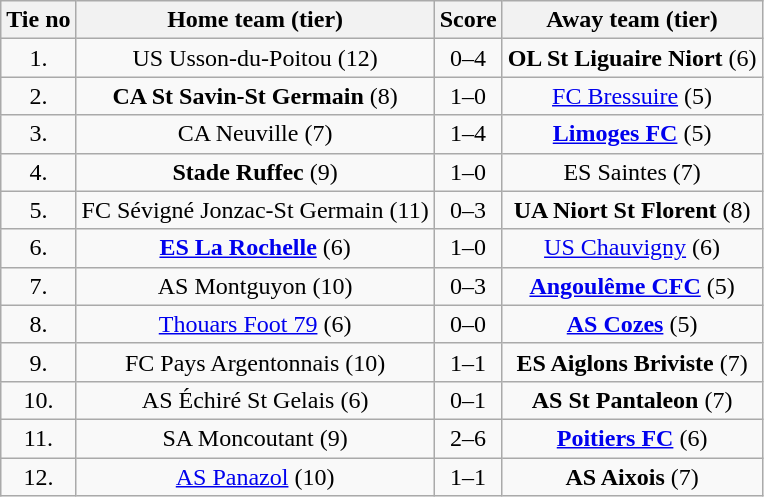<table class="wikitable" style="text-align: center">
<tr>
<th>Tie no</th>
<th>Home team (tier)</th>
<th>Score</th>
<th>Away team (tier)</th>
</tr>
<tr>
<td>1.</td>
<td>US Usson-du-Poitou (12)</td>
<td>0–4</td>
<td><strong>OL St Liguaire Niort</strong> (6)</td>
</tr>
<tr>
<td>2.</td>
<td><strong>CA St Savin-St Germain</strong> (8)</td>
<td>1–0</td>
<td><a href='#'>FC Bressuire</a> (5)</td>
</tr>
<tr>
<td>3.</td>
<td>CA Neuville (7)</td>
<td>1–4 </td>
<td><strong><a href='#'>Limoges FC</a></strong> (5)</td>
</tr>
<tr>
<td>4.</td>
<td><strong>Stade Ruffec</strong> (9)</td>
<td>1–0</td>
<td>ES Saintes (7)</td>
</tr>
<tr>
<td>5.</td>
<td>FC Sévigné Jonzac-St Germain (11)</td>
<td>0–3</td>
<td><strong>UA Niort St Florent</strong> (8)</td>
</tr>
<tr>
<td>6.</td>
<td><strong><a href='#'>ES La Rochelle</a></strong> (6)</td>
<td>1–0</td>
<td><a href='#'>US Chauvigny</a> (6)</td>
</tr>
<tr>
<td>7.</td>
<td>AS Montguyon (10)</td>
<td>0–3</td>
<td><strong><a href='#'>Angoulême CFC</a></strong> (5)</td>
</tr>
<tr>
<td>8.</td>
<td><a href='#'>Thouars Foot 79</a> (6)</td>
<td>0–0 </td>
<td><strong><a href='#'>AS Cozes</a></strong> (5)</td>
</tr>
<tr>
<td>9.</td>
<td>FC Pays Argentonnais (10)</td>
<td>1–1 </td>
<td><strong>ES Aiglons Briviste</strong> (7)</td>
</tr>
<tr>
<td>10.</td>
<td>AS Échiré St Gelais (6)</td>
<td>0–1</td>
<td><strong>AS St Pantaleon</strong> (7)</td>
</tr>
<tr>
<td>11.</td>
<td>SA Moncoutant (9)</td>
<td>2–6</td>
<td><strong><a href='#'>Poitiers FC</a></strong> (6)</td>
</tr>
<tr>
<td>12.</td>
<td><a href='#'>AS Panazol</a> (10)</td>
<td>1–1 </td>
<td><strong>AS Aixois</strong> (7)</td>
</tr>
</table>
